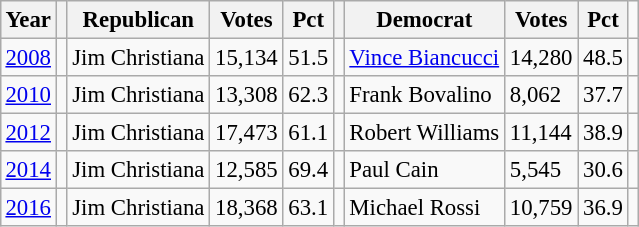<table class="wikitable" style="margin:0.5em ; font-size:95%">
<tr>
<th>Year</th>
<th></th>
<th>Republican</th>
<th>Votes</th>
<th>Pct</th>
<th></th>
<th>Democrat</th>
<th>Votes</th>
<th>Pct</th>
</tr>
<tr>
<td><a href='#'>2008</a></td>
<td></td>
<td>Jim Christiana</td>
<td>15,134</td>
<td>51.5</td>
<td></td>
<td><a href='#'>Vince Biancucci</a></td>
<td>14,280</td>
<td>48.5</td>
<td></td>
</tr>
<tr>
<td><a href='#'>2010</a></td>
<td></td>
<td>Jim Christiana</td>
<td>13,308</td>
<td>62.3</td>
<td></td>
<td>Frank Bovalino</td>
<td>8,062</td>
<td>37.7</td>
<td></td>
</tr>
<tr>
<td><a href='#'>2012</a></td>
<td></td>
<td>Jim Christiana</td>
<td>17,473</td>
<td>61.1</td>
<td></td>
<td>Robert Williams</td>
<td>11,144</td>
<td>38.9</td>
<td></td>
</tr>
<tr>
<td><a href='#'>2014</a></td>
<td></td>
<td>Jim Christiana</td>
<td>12,585</td>
<td>69.4</td>
<td></td>
<td>Paul Cain</td>
<td>5,545</td>
<td>30.6</td>
<td></td>
</tr>
<tr>
<td><a href='#'>2016</a></td>
<td></td>
<td>Jim Christiana</td>
<td>18,368</td>
<td>63.1</td>
<td></td>
<td>Michael Rossi</td>
<td>10,759</td>
<td>36.9</td>
<td></td>
</tr>
</table>
